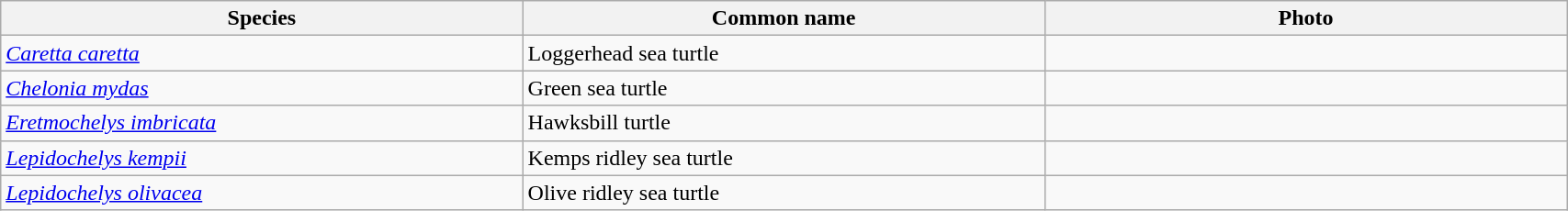<table width=90% class="wikitable">
<tr>
<th width=25%>Species</th>
<th width=25%>Common name</th>
<th width=25%>Photo</th>
</tr>
<tr>
<td><em><a href='#'>Caretta caretta</a></em></td>
<td>Loggerhead sea turtle</td>
<td></td>
</tr>
<tr>
<td><em><a href='#'>Chelonia mydas</a></em></td>
<td>Green sea turtle</td>
<td></td>
</tr>
<tr>
<td><em><a href='#'>Eretmochelys imbricata</a></em></td>
<td>Hawksbill turtle</td>
<td></td>
</tr>
<tr>
<td><em><a href='#'>Lepidochelys kempii</a></em></td>
<td>Kemps ridley sea turtle</td>
<td></td>
</tr>
<tr>
<td><em><a href='#'>Lepidochelys olivacea</a></em></td>
<td>Olive ridley sea turtle</td>
<td></td>
</tr>
</table>
